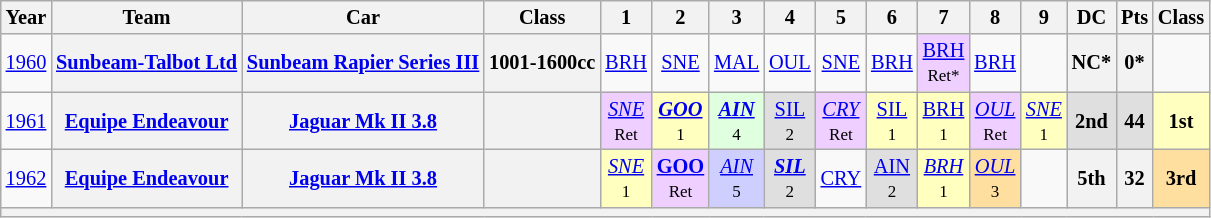<table class="wikitable" style="text-align:center; font-size:85%">
<tr>
<th>Year</th>
<th>Team</th>
<th>Car</th>
<th>Class</th>
<th>1</th>
<th>2</th>
<th>3</th>
<th>4</th>
<th>5</th>
<th>6</th>
<th>7</th>
<th>8</th>
<th>9</th>
<th>DC</th>
<th>Pts</th>
<th>Class</th>
</tr>
<tr>
<td><a href='#'>1960</a></td>
<th><a href='#'>Sunbeam-Talbot Ltd</a></th>
<th><a href='#'>Sunbeam Rapier Series III</a></th>
<th><span>1001-1600cc</span></th>
<td><a href='#'>BRH</a></td>
<td><a href='#'>SNE</a></td>
<td><a href='#'>MAL</a></td>
<td><a href='#'>OUL</a></td>
<td><a href='#'>SNE</a></td>
<td><a href='#'>BRH</a></td>
<td style="background:#EFCFFF;"><a href='#'>BRH</a><br><small>Ret*</small></td>
<td><a href='#'>BRH</a></td>
<td></td>
<th>NC*</th>
<th>0*</th>
<td></td>
</tr>
<tr>
<td><a href='#'>1961</a></td>
<th><a href='#'>Equipe Endeavour</a></th>
<th><a href='#'>Jaguar Mk II 3.8</a></th>
<th><span></span></th>
<td style="background:#EFCFFF;"><em><a href='#'>SNE</a></em><br><small>Ret</small></td>
<td style="background:#FFFFBF;"><strong><em><a href='#'>GOO</a></em></strong><br><small>1</small></td>
<td style="background:#DFFFDF;"><strong><em><a href='#'>AIN</a></em></strong><br><small>4</small></td>
<td style="background:#DFDFDF;"><a href='#'>SIL</a><br><small>2</small></td>
<td style="background:#EFCFFF;"><em><a href='#'>CRY</a></em><br><small>Ret</small></td>
<td style="background:#FFFFBF;"><a href='#'>SIL</a><br><small>1</small></td>
<td style="background:#FFFFBF;"><a href='#'>BRH</a><br><small>1</small></td>
<td style="background:#EFCFFF;"><em><a href='#'>OUL</a></em><br><small>Ret</small></td>
<td style="background:#FFFFBF;"><em><a href='#'>SNE</a></em><br><small>1</small></td>
<td style="background:#DFDFDF;"><strong>2nd</strong></td>
<td style="background:#DFDFDF;"><strong>44</strong></td>
<td style="background:#FFFFBF;"><strong>1st</strong></td>
</tr>
<tr>
<td><a href='#'>1962</a></td>
<th><a href='#'>Equipe Endeavour</a></th>
<th><a href='#'>Jaguar Mk II 3.8</a></th>
<th><span></span></th>
<td style="background:#FFFFBF;"><em><a href='#'>SNE</a></em><br><small>1</small></td>
<td style="background:#EFCFFF;"><strong><a href='#'>GOO</a></strong><br><small>Ret</small></td>
<td style="background:#CFCFFF;"><em><a href='#'>AIN</a></em><br><small>5</small></td>
<td style="background:#DFDFDF;"><strong><em><a href='#'>SIL</a></em></strong><br><small>2</small></td>
<td><a href='#'>CRY</a></td>
<td style="background:#DFDFDF;"><a href='#'>AIN</a><br><small>2</small></td>
<td style="background:#FFFFBF;"><em><a href='#'>BRH</a></em><br><small>1</small></td>
<td style="background:#FFDF9F;"><em><a href='#'>OUL</a></em><br><small>3</small></td>
<td></td>
<th>5th</th>
<th>32</th>
<td style="background:#FFDF9F;"><strong>3rd</strong></td>
</tr>
<tr>
<th colspan="16"></th>
</tr>
</table>
